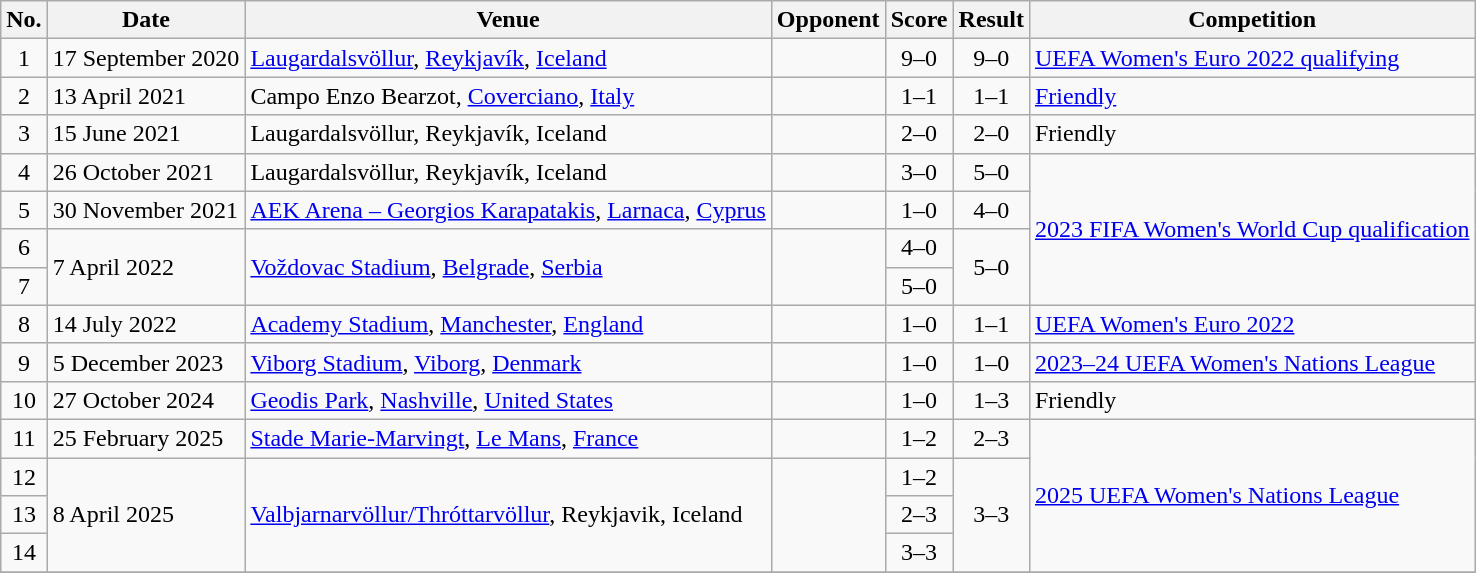<table class="wikitable sortable">
<tr>
<th scope="col">No.</th>
<th scope="col">Date</th>
<th scope="col">Venue</th>
<th scope="col">Opponent</th>
<th scope="col">Score</th>
<th scope="col">Result</th>
<th scope="col">Competition</th>
</tr>
<tr>
<td align="center">1</td>
<td>17 September 2020</td>
<td><a href='#'>Laugardalsvöllur</a>, <a href='#'>Reykjavík</a>, <a href='#'>Iceland</a></td>
<td></td>
<td align="center">9–0</td>
<td align="center">9–0</td>
<td><a href='#'>UEFA Women's Euro 2022 qualifying</a></td>
</tr>
<tr>
<td align="center">2</td>
<td>13 April 2021</td>
<td>Campo Enzo Bearzot, <a href='#'>Coverciano</a>, <a href='#'>Italy</a></td>
<td></td>
<td align="center">1–1</td>
<td align="center">1–1</td>
<td><a href='#'>Friendly</a></td>
</tr>
<tr>
<td align="center">3</td>
<td>15 June 2021</td>
<td>Laugardalsvöllur, Reykjavík, Iceland</td>
<td></td>
<td align="center">2–0</td>
<td align="center">2–0</td>
<td>Friendly</td>
</tr>
<tr>
<td align="center">4</td>
<td>26 October 2021</td>
<td>Laugardalsvöllur, Reykjavík, Iceland</td>
<td></td>
<td align="center">3–0</td>
<td align="center">5–0</td>
<td rowspan="4"><a href='#'>2023 FIFA Women's World Cup qualification</a></td>
</tr>
<tr>
<td align="center">5</td>
<td>30 November 2021</td>
<td><a href='#'>AEK Arena – Georgios Karapatakis</a>, <a href='#'>Larnaca</a>, <a href='#'>Cyprus</a></td>
<td></td>
<td align="center">1–0</td>
<td align="center">4–0</td>
</tr>
<tr>
<td align="center">6</td>
<td rowspan="2">7 April 2022</td>
<td rowspan="2"><a href='#'>Voždovac Stadium</a>, <a href='#'>Belgrade</a>, <a href='#'>Serbia</a></td>
<td rowspan="2"></td>
<td align="center">4–0</td>
<td rowspan="2" align="center">5–0</td>
</tr>
<tr>
<td align="center">7</td>
<td align="center">5–0</td>
</tr>
<tr>
<td align="center">8</td>
<td>14 July 2022</td>
<td><a href='#'>Academy Stadium</a>, <a href='#'>Manchester</a>, <a href='#'>England</a></td>
<td></td>
<td align="center">1–0</td>
<td align="center">1–1</td>
<td><a href='#'>UEFA Women's Euro 2022</a></td>
</tr>
<tr>
<td align="center">9</td>
<td>5 December 2023</td>
<td><a href='#'>Viborg Stadium</a>, <a href='#'>Viborg</a>, <a href='#'>Denmark</a></td>
<td></td>
<td align=center>1–0</td>
<td align=center>1–0</td>
<td><a href='#'>2023–24 UEFA Women's Nations League</a></td>
</tr>
<tr>
<td align="center">10</td>
<td>27 October 2024</td>
<td><a href='#'>Geodis Park</a>, <a href='#'>Nashville</a>, <a href='#'>United States</a></td>
<td></td>
<td align=center>1–0</td>
<td align=center>1–3</td>
<td>Friendly</td>
</tr>
<tr>
<td align="center">11</td>
<td>25 February 2025</td>
<td><a href='#'>Stade Marie-Marvingt</a>, <a href='#'>Le Mans</a>, <a href='#'>France</a></td>
<td></td>
<td align=center>1–2</td>
<td align=center>2–3</td>
<td rowspan=4><a href='#'>2025 UEFA Women's Nations League</a></td>
</tr>
<tr>
<td align="center">12</td>
<td rowspan=3>8 April 2025</td>
<td rowspan=3><a href='#'>Valbjarnarvöllur/Thróttarvöllur</a>, Reykjavik, Iceland</td>
<td rowspan=3></td>
<td align=center>1–2</td>
<td rowspan=3 align=center>3–3</td>
</tr>
<tr>
<td align="center">13</td>
<td align=center>2–3</td>
</tr>
<tr>
<td align="center">14</td>
<td align=center>3–3</td>
</tr>
<tr>
</tr>
</table>
